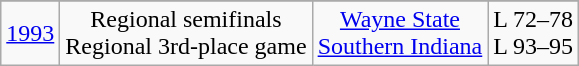<table class="wikitable">
<tr>
</tr>
<tr style="text-align:center;">
<td><a href='#'>1993</a></td>
<td>Regional semifinals<br>Regional 3rd-place game</td>
<td><a href='#'>Wayne State</a><br><a href='#'>Southern Indiana</a></td>
<td>L 72–78<br>L 93–95</td>
</tr>
</table>
